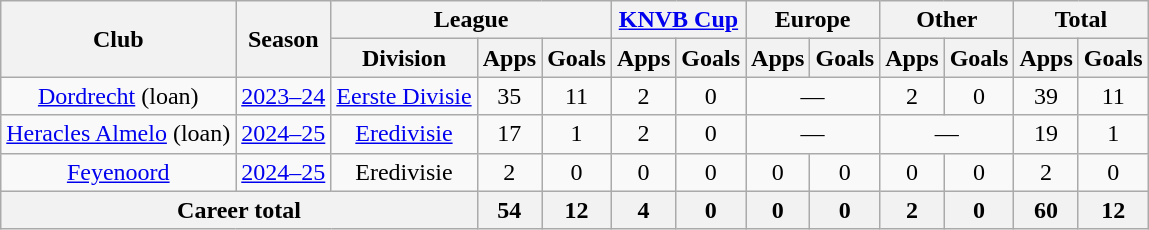<table class="wikitable" style="text-align:center">
<tr>
<th rowspan="2">Club</th>
<th rowspan="2">Season</th>
<th colspan="3">League</th>
<th colspan="2"><a href='#'>KNVB Cup</a></th>
<th colspan="2">Europe</th>
<th colspan="2">Other</th>
<th colspan="2">Total</th>
</tr>
<tr>
<th>Division</th>
<th>Apps</th>
<th>Goals</th>
<th>Apps</th>
<th>Goals</th>
<th>Apps</th>
<th>Goals</th>
<th>Apps</th>
<th>Goals</th>
<th>Apps</th>
<th>Goals</th>
</tr>
<tr>
<td><a href='#'>Dordrecht</a> (loan)</td>
<td><a href='#'>2023–24</a></td>
<td><a href='#'>Eerste Divisie</a></td>
<td>35</td>
<td>11</td>
<td>2</td>
<td>0</td>
<td colspan="2">—</td>
<td>2</td>
<td>0</td>
<td>39</td>
<td>11</td>
</tr>
<tr>
<td><a href='#'>Heracles Almelo</a> (loan)</td>
<td><a href='#'>2024–25</a></td>
<td><a href='#'>Eredivisie</a></td>
<td>17</td>
<td>1</td>
<td>2</td>
<td>0</td>
<td colspan="2">—</td>
<td colspan="2">—</td>
<td>19</td>
<td>1</td>
</tr>
<tr>
<td><a href='#'>Feyenoord</a></td>
<td><a href='#'>2024–25</a></td>
<td>Eredivisie</td>
<td>2</td>
<td>0</td>
<td>0</td>
<td>0</td>
<td>0</td>
<td>0</td>
<td>0</td>
<td>0</td>
<td>2</td>
<td>0</td>
</tr>
<tr>
<th colspan="3">Career total</th>
<th>54</th>
<th>12</th>
<th>4</th>
<th>0</th>
<th>0</th>
<th>0</th>
<th>2</th>
<th>0</th>
<th>60</th>
<th>12</th>
</tr>
</table>
